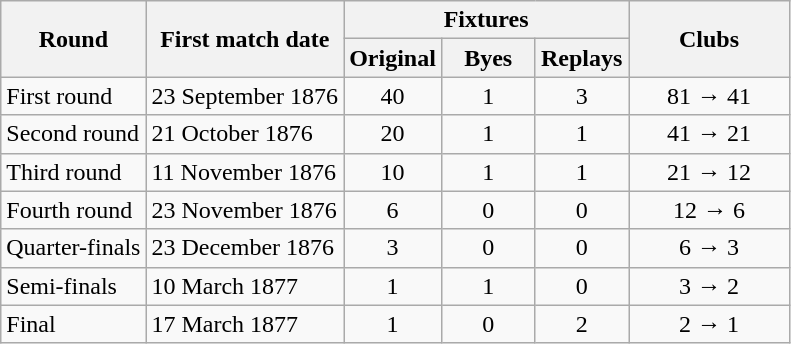<table class="wikitable" style="text-align: center">
<tr>
<th rowspan=2 scop="col">Round</th>
<th rowspan=2 scop="col">First match date</th>
<th colspan=3 scop="col">Fixtures</th>
<th rowspan=2 width=100 scop="col">Clubs</th>
</tr>
<tr>
<th width=55>Original</th>
<th width=55>Byes</th>
<th width=55>Replays</th>
</tr>
<tr>
<td align=left scop="row">First round</td>
<td align=left>23 September 1876</td>
<td>40</td>
<td>1</td>
<td>3</td>
<td>81 → 41</td>
</tr>
<tr>
<td align=left scop="row">Second round</td>
<td align=left>21 October 1876</td>
<td>20</td>
<td>1</td>
<td>1</td>
<td>41 → 21</td>
</tr>
<tr>
<td align=left scop="row">Third round</td>
<td align=left>11 November 1876</td>
<td>10</td>
<td>1</td>
<td>1</td>
<td>21 → 12</td>
</tr>
<tr>
<td align=left scop="row">Fourth round</td>
<td align=left>23 November 1876</td>
<td>6</td>
<td>0</td>
<td>0</td>
<td>12 → 6</td>
</tr>
<tr>
<td align=left scop="row">Quarter-finals</td>
<td align=left>23 December 1876</td>
<td>3</td>
<td>0</td>
<td>0</td>
<td>6 → 3</td>
</tr>
<tr>
<td align=left scop="row">Semi-finals</td>
<td align=left>10 March 1877</td>
<td>1</td>
<td>1</td>
<td>0</td>
<td>3 → 2</td>
</tr>
<tr>
<td align=left scop="row">Final</td>
<td align=left>17 March 1877</td>
<td>1</td>
<td>0</td>
<td>2</td>
<td>2 → 1</td>
</tr>
</table>
